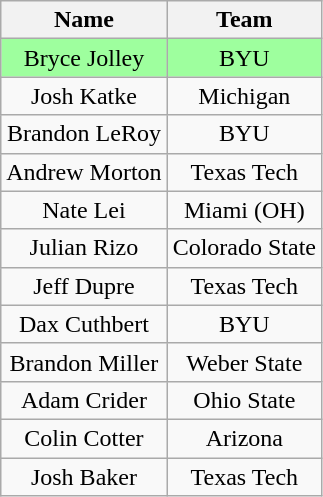<table class="wikitable" style="text-align:center">
<tr>
<th>Name</th>
<th>Team</th>
</tr>
<tr bgcolor="#9eff9e">
<td>Bryce Jolley</td>
<td>BYU</td>
</tr>
<tr>
<td>Josh Katke</td>
<td>Michigan</td>
</tr>
<tr>
<td>Brandon LeRoy</td>
<td>BYU</td>
</tr>
<tr>
<td>Andrew Morton</td>
<td>Texas Tech</td>
</tr>
<tr>
<td>Nate Lei</td>
<td>Miami (OH)</td>
</tr>
<tr>
<td>Julian Rizo</td>
<td>Colorado State</td>
</tr>
<tr>
<td>Jeff Dupre</td>
<td>Texas Tech</td>
</tr>
<tr>
<td>Dax Cuthbert</td>
<td>BYU</td>
</tr>
<tr>
<td>Brandon Miller</td>
<td>Weber State</td>
</tr>
<tr>
<td>Adam Crider</td>
<td>Ohio State</td>
</tr>
<tr>
<td>Colin Cotter</td>
<td>Arizona</td>
</tr>
<tr>
<td>Josh Baker</td>
<td>Texas Tech</td>
</tr>
</table>
